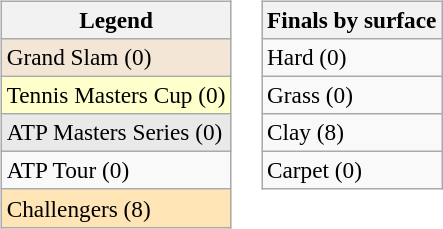<table>
<tr valign=top>
<td><br><table class=wikitable style=font-size:97%>
<tr>
<th>Legend</th>
</tr>
<tr style="background:#f3e6d7;">
<td>Grand Slam (0)</td>
</tr>
<tr style="background:#ffc;">
<td>Tennis Masters Cup (0)</td>
</tr>
<tr style="background:#e9e9e9;">
<td>ATP Masters Series (0)</td>
</tr>
<tr>
<td>ATP Tour (0)</td>
</tr>
<tr style="background:moccasin;">
<td>Challengers (8)</td>
</tr>
</table>
</td>
<td><br><table class=wikitable style=font-size:97%>
<tr>
<th>Finals by surface</th>
</tr>
<tr>
<td>Hard (0)</td>
</tr>
<tr>
<td>Grass (0)</td>
</tr>
<tr>
<td>Clay (8)</td>
</tr>
<tr>
<td>Carpet (0)</td>
</tr>
</table>
</td>
</tr>
</table>
